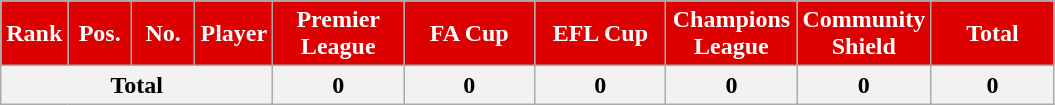<table class="wikitable sortable" style="text-align:center">
<tr>
<th style="background:#DD0000; color:white; width:35px">Rank</th>
<th style="background:#DD0000; color:white; width:35px">Pos.</th>
<th style="background:#DD0000; color:white; width:35px">No.</th>
<th style="background:#DD0000; color:white">Player</th>
<th style="background:#DD0000; color:white; width:80px">Premier League</th>
<th style="background:#DD0000; color:white; width:80px">FA Cup</th>
<th style="background:#DD0000; color:white; width:80px">EFL Cup</th>
<th style="background:#DD0000; color:white; width:80px">Champions League</th>
<th style="background:#DD0000; color:white; width:80px">Community Shield</th>
<th style="background:#DD0000; color:white; width:75px">Total</th>
</tr>
<tr class="sortbottom">
<th colspan="4">Total</th>
<th>0</th>
<th>0</th>
<th>0</th>
<th>0</th>
<th>0</th>
<th>0</th>
</tr>
</table>
